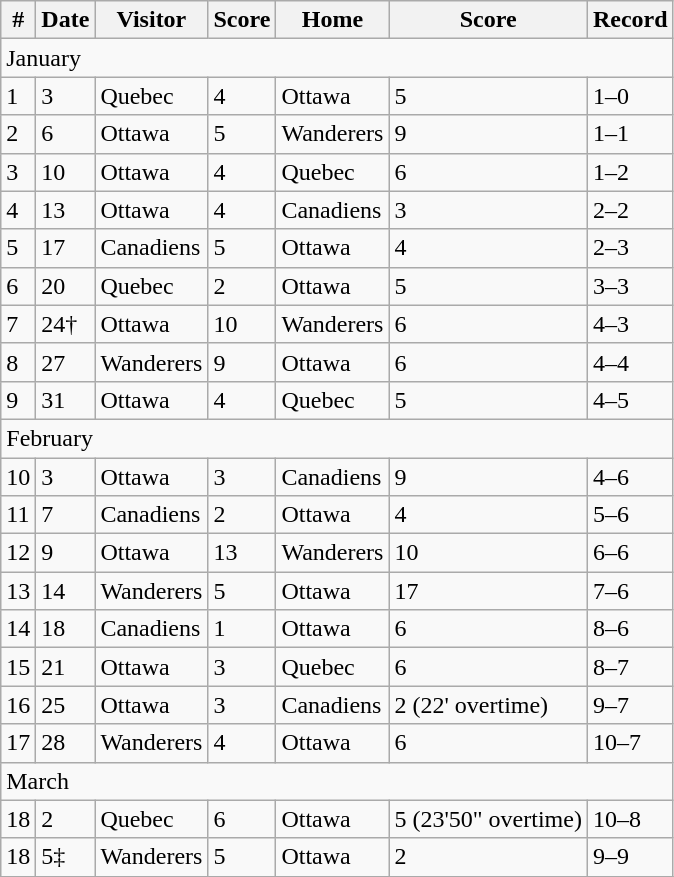<table class="wikitable">
<tr>
<th>#</th>
<th>Date</th>
<th>Visitor</th>
<th>Score</th>
<th>Home</th>
<th>Score</th>
<th>Record</th>
</tr>
<tr>
<td colspan=7>January</td>
</tr>
<tr>
<td>1</td>
<td>3</td>
<td>Quebec</td>
<td>4</td>
<td>Ottawa</td>
<td>5</td>
<td>1–0</td>
</tr>
<tr>
<td>2</td>
<td>6</td>
<td>Ottawa</td>
<td>5</td>
<td>Wanderers</td>
<td>9</td>
<td>1–1</td>
</tr>
<tr>
<td>3</td>
<td>10</td>
<td>Ottawa</td>
<td>4</td>
<td>Quebec</td>
<td>6</td>
<td>1–2</td>
</tr>
<tr>
<td>4</td>
<td>13</td>
<td>Ottawa</td>
<td>4</td>
<td>Canadiens</td>
<td>3</td>
<td>2–2</td>
</tr>
<tr>
<td>5</td>
<td>17</td>
<td>Canadiens</td>
<td>5</td>
<td>Ottawa</td>
<td>4</td>
<td>2–3</td>
</tr>
<tr>
<td>6</td>
<td>20</td>
<td>Quebec</td>
<td>2</td>
<td>Ottawa</td>
<td>5</td>
<td>3–3</td>
</tr>
<tr>
<td>7</td>
<td>24†</td>
<td>Ottawa</td>
<td>10</td>
<td>Wanderers</td>
<td>6</td>
<td>4–3</td>
</tr>
<tr>
<td>8</td>
<td>27</td>
<td>Wanderers</td>
<td>9</td>
<td>Ottawa</td>
<td>6</td>
<td>4–4</td>
</tr>
<tr>
<td>9</td>
<td>31</td>
<td>Ottawa</td>
<td>4</td>
<td>Quebec</td>
<td>5</td>
<td>4–5</td>
</tr>
<tr>
<td colspan=7>February</td>
</tr>
<tr>
<td>10</td>
<td>3</td>
<td>Ottawa</td>
<td>3</td>
<td>Canadiens</td>
<td>9</td>
<td>4–6</td>
</tr>
<tr>
<td>11</td>
<td>7</td>
<td>Canadiens</td>
<td>2</td>
<td>Ottawa</td>
<td>4</td>
<td>5–6</td>
</tr>
<tr>
<td>12</td>
<td>9</td>
<td>Ottawa</td>
<td>13</td>
<td>Wanderers</td>
<td>10</td>
<td>6–6</td>
</tr>
<tr>
<td>13</td>
<td>14</td>
<td>Wanderers</td>
<td>5</td>
<td>Ottawa</td>
<td>17</td>
<td>7–6</td>
</tr>
<tr>
<td>14</td>
<td>18</td>
<td>Canadiens</td>
<td>1</td>
<td>Ottawa</td>
<td>6</td>
<td>8–6</td>
</tr>
<tr>
<td>15</td>
<td>21</td>
<td>Ottawa</td>
<td>3</td>
<td>Quebec</td>
<td>6</td>
<td>8–7</td>
</tr>
<tr>
<td>16</td>
<td>25</td>
<td>Ottawa</td>
<td>3</td>
<td>Canadiens</td>
<td>2 (22' overtime)</td>
<td>9–7</td>
</tr>
<tr>
<td>17</td>
<td>28</td>
<td>Wanderers</td>
<td>4</td>
<td>Ottawa</td>
<td>6</td>
<td>10–7</td>
</tr>
<tr>
<td colspan="7">March</td>
</tr>
<tr>
<td>18</td>
<td>2</td>
<td>Quebec</td>
<td>6</td>
<td>Ottawa</td>
<td>5 (23'50" overtime)</td>
<td>10–8</td>
</tr>
<tr>
<td>18</td>
<td>5‡</td>
<td>Wanderers</td>
<td>5</td>
<td>Ottawa</td>
<td>2</td>
<td>9–9</td>
</tr>
<tr>
</tr>
</table>
